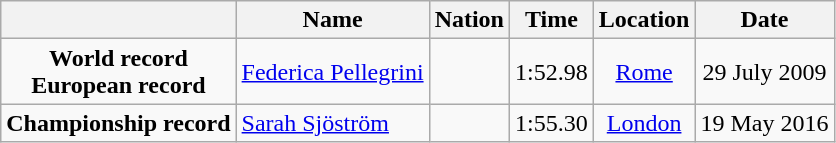<table class=wikitable style=text-align:center>
<tr>
<th></th>
<th>Name</th>
<th>Nation</th>
<th>Time</th>
<th>Location</th>
<th>Date</th>
</tr>
<tr>
<td><strong>World record<br>European record</strong></td>
<td align=left><a href='#'>Federica Pellegrini</a></td>
<td align=left></td>
<td align=left>1:52.98</td>
<td><a href='#'>Rome</a></td>
<td>29 July 2009</td>
</tr>
<tr>
<td><strong>Championship record</strong></td>
<td align=left><a href='#'>Sarah Sjöström</a></td>
<td align=left></td>
<td align=left>1:55.30</td>
<td><a href='#'>London</a></td>
<td>19 May 2016</td>
</tr>
</table>
